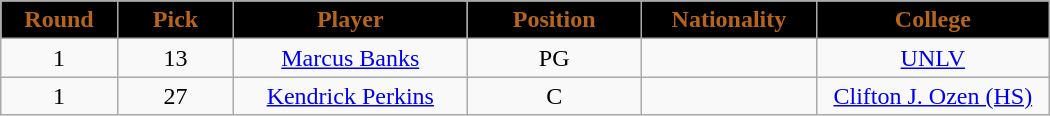<table class="wikitable sortable sortable">
<tr>
<th style="background:#000000; color:#B5651D" width="10%">Round</th>
<th style="background:#000000; color:#B5651D" width="10%">Pick</th>
<th style="background:#000000; color:#B5651D" width="20%">Player</th>
<th style="background:#000000; color:#B5651D" width="15%">Position</th>
<th style="background:#000000; color:#B5651D" width="15%">Nationality</th>
<th style="background:#000000; color:#B5651D" width="20%">College</th>
</tr>
<tr style="text-align: center">
<td>1</td>
<td>13</td>
<td><a href='#'>Marcus Banks</a></td>
<td>PG</td>
<td></td>
<td><a href='#'>UNLV</a></td>
</tr>
<tr style="text-align: center">
<td>1</td>
<td>27</td>
<td><a href='#'>Kendrick Perkins</a></td>
<td>C</td>
<td></td>
<td><a href='#'>Clifton J. Ozen (HS)</a></td>
</tr>
</table>
